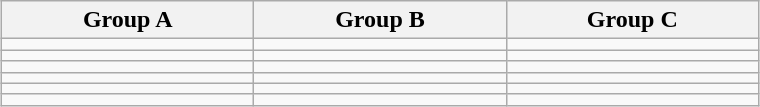<table class="wikitable" style="text-align:center; margin-left: auto; margin-right: auto; border: none;" width=40%>
<tr>
<th width=33%>Group A</th>
<th width=33%>Group B</th>
<th width=33%>Group C</th>
</tr>
<tr align=center>
<td></td>
<td></td>
<td></td>
</tr>
<tr align=center>
<td></td>
<td></td>
<td></td>
</tr>
<tr align=center>
<td></td>
<td></td>
<td></td>
</tr>
<tr align=center>
<td></td>
<td></td>
<td></td>
</tr>
<tr align=center>
<td></td>
<td></td>
<td></td>
</tr>
<tr align=center>
<td></td>
<td></td>
<td></td>
</tr>
</table>
